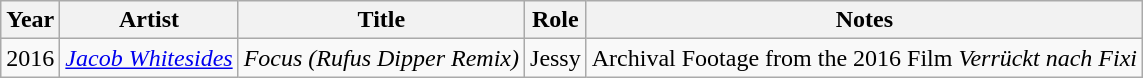<table class="wikitable sortable">
<tr>
<th>Year</th>
<th>Artist</th>
<th>Title</th>
<th>Role</th>
<th class="unsortable">Notes</th>
</tr>
<tr>
<td>2016</td>
<td><em><a href='#'>Jacob Whitesides</a></em></td>
<td><em>Focus (Rufus Dipper Remix)</em></td>
<td>Jessy</td>
<td>Archival Footage from the 2016 Film <em>Verrückt nach Fixi</em></td>
</tr>
</table>
